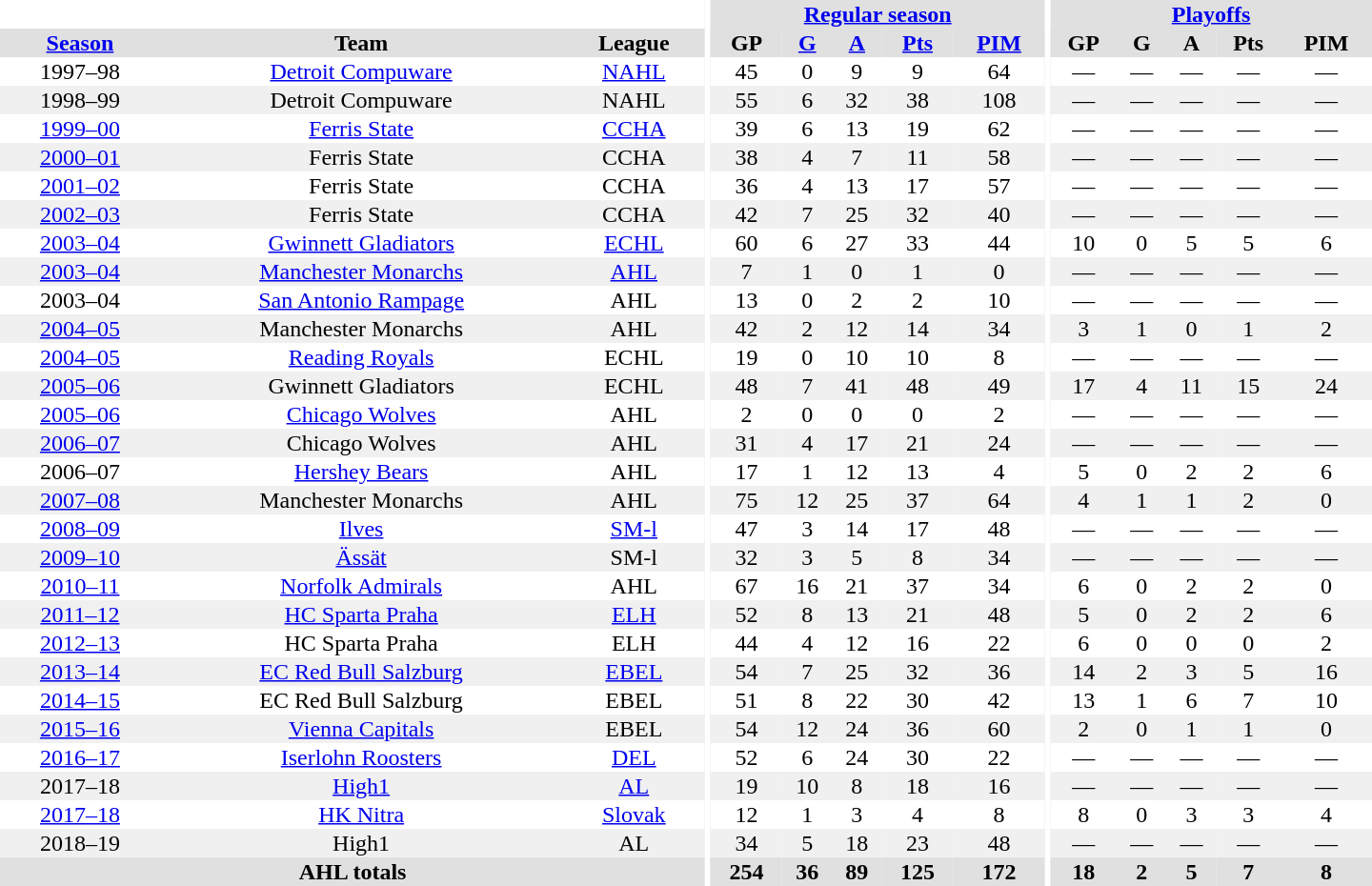<table border="0" cellpadding="1" cellspacing="0" style="text-align:center; width:60em">
<tr bgcolor="#e0e0e0">
<th colspan="3" bgcolor="#ffffff"></th>
<th rowspan="99" bgcolor="#ffffff"></th>
<th colspan="5"><a href='#'>Regular season</a></th>
<th rowspan="99" bgcolor="#ffffff"></th>
<th colspan="5"><a href='#'>Playoffs</a></th>
</tr>
<tr bgcolor="#e0e0e0">
<th><a href='#'>Season</a></th>
<th>Team</th>
<th>League</th>
<th>GP</th>
<th><a href='#'>G</a></th>
<th><a href='#'>A</a></th>
<th><a href='#'>Pts</a></th>
<th><a href='#'>PIM</a></th>
<th>GP</th>
<th>G</th>
<th>A</th>
<th>Pts</th>
<th>PIM</th>
</tr>
<tr ALIGN="center">
<td>1997–98</td>
<td><a href='#'>Detroit Compuware</a></td>
<td><a href='#'>NAHL</a></td>
<td>45</td>
<td>0</td>
<td>9</td>
<td>9</td>
<td>64</td>
<td>—</td>
<td>—</td>
<td>—</td>
<td>—</td>
<td>—</td>
</tr>
<tr ALIGN="center" bgcolor="#f0f0f0">
<td>1998–99</td>
<td>Detroit Compuware</td>
<td>NAHL</td>
<td>55</td>
<td>6</td>
<td>32</td>
<td>38</td>
<td>108</td>
<td>—</td>
<td>—</td>
<td>—</td>
<td>—</td>
<td>—</td>
</tr>
<tr ALIGN="center">
<td><a href='#'>1999–00</a></td>
<td><a href='#'>Ferris State</a></td>
<td><a href='#'>CCHA</a></td>
<td>39</td>
<td>6</td>
<td>13</td>
<td>19</td>
<td>62</td>
<td>—</td>
<td>—</td>
<td>—</td>
<td>—</td>
<td>—</td>
</tr>
<tr ALIGN="center" bgcolor="#f0f0f0">
<td><a href='#'>2000–01</a></td>
<td>Ferris State</td>
<td>CCHA</td>
<td>38</td>
<td>4</td>
<td>7</td>
<td>11</td>
<td>58</td>
<td>—</td>
<td>—</td>
<td>—</td>
<td>—</td>
<td>—</td>
</tr>
<tr ALIGN="center">
<td><a href='#'>2001–02</a></td>
<td>Ferris State</td>
<td>CCHA</td>
<td>36</td>
<td>4</td>
<td>13</td>
<td>17</td>
<td>57</td>
<td>—</td>
<td>—</td>
<td>—</td>
<td>—</td>
<td>—</td>
</tr>
<tr ALIGN="center" bgcolor="#f0f0f0">
<td><a href='#'>2002–03</a></td>
<td>Ferris State</td>
<td>CCHA</td>
<td>42</td>
<td>7</td>
<td>25</td>
<td>32</td>
<td>40</td>
<td>—</td>
<td>—</td>
<td>—</td>
<td>—</td>
<td>—</td>
</tr>
<tr ALIGN="center">
<td><a href='#'>2003–04</a></td>
<td><a href='#'>Gwinnett Gladiators</a></td>
<td><a href='#'>ECHL</a></td>
<td>60</td>
<td>6</td>
<td>27</td>
<td>33</td>
<td>44</td>
<td>10</td>
<td>0</td>
<td>5</td>
<td>5</td>
<td>6</td>
</tr>
<tr ALIGN="center" bgcolor="#f0f0f0">
<td><a href='#'>2003–04</a></td>
<td><a href='#'>Manchester Monarchs</a></td>
<td><a href='#'>AHL</a></td>
<td>7</td>
<td>1</td>
<td>0</td>
<td>1</td>
<td>0</td>
<td>—</td>
<td>—</td>
<td>—</td>
<td>—</td>
<td>—</td>
</tr>
<tr ALIGN="center">
<td>2003–04</td>
<td><a href='#'>San Antonio Rampage</a></td>
<td>AHL</td>
<td>13</td>
<td>0</td>
<td>2</td>
<td>2</td>
<td>10</td>
<td>—</td>
<td>—</td>
<td>—</td>
<td>—</td>
<td>—</td>
</tr>
<tr ALIGN="center" bgcolor="#f0f0f0">
<td><a href='#'>2004–05</a></td>
<td>Manchester Monarchs</td>
<td>AHL</td>
<td>42</td>
<td>2</td>
<td>12</td>
<td>14</td>
<td>34</td>
<td>3</td>
<td>1</td>
<td>0</td>
<td>1</td>
<td>2</td>
</tr>
<tr ALIGN="center">
<td><a href='#'>2004–05</a></td>
<td><a href='#'>Reading Royals</a></td>
<td>ECHL</td>
<td>19</td>
<td>0</td>
<td>10</td>
<td>10</td>
<td>8</td>
<td>—</td>
<td>—</td>
<td>—</td>
<td>—</td>
<td>—</td>
</tr>
<tr ALIGN="center" bgcolor="#f0f0f0">
<td><a href='#'>2005–06</a></td>
<td>Gwinnett Gladiators</td>
<td>ECHL</td>
<td>48</td>
<td>7</td>
<td>41</td>
<td>48</td>
<td>49</td>
<td>17</td>
<td>4</td>
<td>11</td>
<td>15</td>
<td>24</td>
</tr>
<tr ALIGN="center">
<td><a href='#'>2005–06</a></td>
<td><a href='#'>Chicago Wolves</a></td>
<td>AHL</td>
<td>2</td>
<td>0</td>
<td>0</td>
<td>0</td>
<td>2</td>
<td>—</td>
<td>—</td>
<td>—</td>
<td>—</td>
<td>—</td>
</tr>
<tr ALIGN="center" bgcolor="#f0f0f0">
<td><a href='#'>2006–07</a></td>
<td>Chicago Wolves</td>
<td>AHL</td>
<td>31</td>
<td>4</td>
<td>17</td>
<td>21</td>
<td>24</td>
<td>—</td>
<td>—</td>
<td>—</td>
<td>—</td>
<td>—</td>
</tr>
<tr ALIGN="center">
<td>2006–07</td>
<td><a href='#'>Hershey Bears</a></td>
<td>AHL</td>
<td>17</td>
<td>1</td>
<td>12</td>
<td>13</td>
<td>4</td>
<td>5</td>
<td>0</td>
<td>2</td>
<td>2</td>
<td>6</td>
</tr>
<tr ALIGN="center" bgcolor="#f0f0f0">
<td><a href='#'>2007–08</a></td>
<td>Manchester Monarchs</td>
<td>AHL</td>
<td>75</td>
<td>12</td>
<td>25</td>
<td>37</td>
<td>64</td>
<td>4</td>
<td>1</td>
<td>1</td>
<td>2</td>
<td>0</td>
</tr>
<tr ALIGN="center">
<td><a href='#'>2008–09</a></td>
<td><a href='#'>Ilves</a></td>
<td><a href='#'>SM-l</a></td>
<td>47</td>
<td>3</td>
<td>14</td>
<td>17</td>
<td>48</td>
<td>—</td>
<td>—</td>
<td>—</td>
<td>—</td>
<td>—</td>
</tr>
<tr ALIGN="center" bgcolor="#f0f0f0">
<td><a href='#'>2009–10</a></td>
<td><a href='#'>Ässät</a></td>
<td>SM-l</td>
<td>32</td>
<td>3</td>
<td>5</td>
<td>8</td>
<td>34</td>
<td>—</td>
<td>—</td>
<td>—</td>
<td>—</td>
<td>—</td>
</tr>
<tr ALIGN="center">
<td><a href='#'>2010–11</a></td>
<td><a href='#'>Norfolk Admirals</a></td>
<td>AHL</td>
<td>67</td>
<td>16</td>
<td>21</td>
<td>37</td>
<td>34</td>
<td>6</td>
<td>0</td>
<td>2</td>
<td>2</td>
<td>0</td>
</tr>
<tr ALIGN="center" bgcolor="#f0f0f0">
<td><a href='#'>2011–12</a></td>
<td><a href='#'>HC Sparta Praha</a></td>
<td><a href='#'>ELH</a></td>
<td>52</td>
<td>8</td>
<td>13</td>
<td>21</td>
<td>48</td>
<td>5</td>
<td>0</td>
<td>2</td>
<td>2</td>
<td>6</td>
</tr>
<tr ALIGN="center">
<td><a href='#'>2012–13</a></td>
<td>HC Sparta Praha</td>
<td>ELH</td>
<td>44</td>
<td>4</td>
<td>12</td>
<td>16</td>
<td>22</td>
<td>6</td>
<td>0</td>
<td>0</td>
<td>0</td>
<td>2</td>
</tr>
<tr ALIGN="center" bgcolor="#f0f0f0">
<td><a href='#'>2013–14</a></td>
<td><a href='#'>EC Red Bull Salzburg</a></td>
<td><a href='#'>EBEL</a></td>
<td>54</td>
<td>7</td>
<td>25</td>
<td>32</td>
<td>36</td>
<td>14</td>
<td>2</td>
<td>3</td>
<td>5</td>
<td>16</td>
</tr>
<tr ALIGN="center">
<td><a href='#'>2014–15</a></td>
<td>EC Red Bull Salzburg</td>
<td>EBEL</td>
<td>51</td>
<td>8</td>
<td>22</td>
<td>30</td>
<td>42</td>
<td>13</td>
<td>1</td>
<td>6</td>
<td>7</td>
<td>10</td>
</tr>
<tr ALIGN="center" bgcolor="#f0f0f0">
<td><a href='#'>2015–16</a></td>
<td><a href='#'>Vienna Capitals</a></td>
<td>EBEL</td>
<td>54</td>
<td>12</td>
<td>24</td>
<td>36</td>
<td>60</td>
<td>2</td>
<td>0</td>
<td>1</td>
<td>1</td>
<td>0</td>
</tr>
<tr ALIGN="center">
<td><a href='#'>2016–17</a></td>
<td><a href='#'>Iserlohn Roosters</a></td>
<td><a href='#'>DEL</a></td>
<td>52</td>
<td>6</td>
<td>24</td>
<td>30</td>
<td>22</td>
<td>—</td>
<td>—</td>
<td>—</td>
<td>—</td>
<td>—</td>
</tr>
<tr ALIGN="center" bgcolor="#f0f0f0">
<td>2017–18</td>
<td><a href='#'>High1</a></td>
<td><a href='#'>AL</a></td>
<td>19</td>
<td>10</td>
<td>8</td>
<td>18</td>
<td>16</td>
<td>—</td>
<td>—</td>
<td>—</td>
<td>—</td>
<td>—</td>
</tr>
<tr ALIGN="center">
<td><a href='#'>2017–18</a></td>
<td><a href='#'>HK Nitra</a></td>
<td><a href='#'>Slovak</a></td>
<td>12</td>
<td>1</td>
<td>3</td>
<td>4</td>
<td>8</td>
<td>8</td>
<td>0</td>
<td>3</td>
<td>3</td>
<td>4</td>
</tr>
<tr ALIGN="center" bgcolor="#f0f0f0">
<td>2018–19</td>
<td>High1</td>
<td>AL</td>
<td>34</td>
<td>5</td>
<td>18</td>
<td>23</td>
<td>48</td>
<td>—</td>
<td>—</td>
<td>—</td>
<td>—</td>
<td>—</td>
</tr>
<tr bgcolor="#e0e0e0">
<th colspan="3">AHL totals</th>
<th>254</th>
<th>36</th>
<th>89</th>
<th>125</th>
<th>172</th>
<th>18</th>
<th>2</th>
<th>5</th>
<th>7</th>
<th>8</th>
</tr>
</table>
